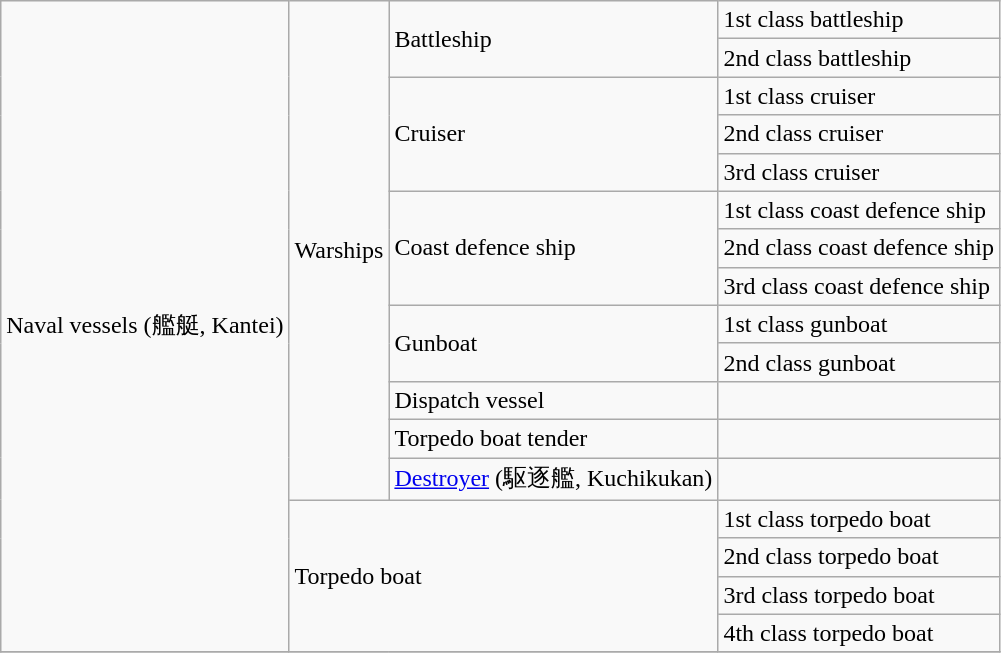<table class="wikitable">
<tr>
<td rowspan="17">Naval vessels (艦艇, Kantei)</td>
<td rowspan="13">Warships</td>
<td rowspan="2">Battleship</td>
<td>1st class battleship</td>
</tr>
<tr>
<td>2nd class battleship</td>
</tr>
<tr>
<td rowspan="3">Cruiser</td>
<td>1st class cruiser</td>
</tr>
<tr>
<td>2nd class cruiser</td>
</tr>
<tr>
<td>3rd class cruiser</td>
</tr>
<tr>
<td rowspan="3">Coast defence ship</td>
<td>1st class coast defence ship</td>
</tr>
<tr>
<td>2nd class coast defence ship</td>
</tr>
<tr>
<td>3rd class coast defence ship</td>
</tr>
<tr>
<td rowspan="2">Gunboat</td>
<td>1st class gunboat</td>
</tr>
<tr>
<td>2nd class gunboat</td>
</tr>
<tr>
<td>Dispatch vessel</td>
<td></td>
</tr>
<tr>
<td>Torpedo boat tender</td>
<td></td>
</tr>
<tr>
<td><a href='#'>Destroyer</a> (駆逐艦, Kuchikukan)</td>
<td></td>
</tr>
<tr>
<td colspan="2" rowspan="4">Torpedo boat</td>
<td>1st class torpedo boat</td>
</tr>
<tr>
<td>2nd class torpedo boat</td>
</tr>
<tr>
<td>3rd class torpedo boat</td>
</tr>
<tr>
<td>4th class torpedo boat</td>
</tr>
<tr>
</tr>
</table>
